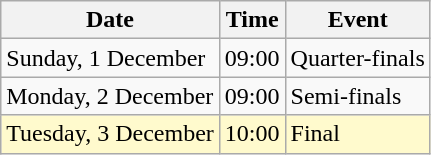<table class = "wikitable">
<tr>
<th>Date</th>
<th>Time</th>
<th>Event</th>
</tr>
<tr>
<td>Sunday, 1 December</td>
<td>09:00</td>
<td>Quarter-finals</td>
</tr>
<tr>
<td>Monday, 2 December</td>
<td>09:00</td>
<td>Semi-finals</td>
</tr>
<tr style="background-color:lemonchiffon;">
<td>Tuesday, 3 December</td>
<td>10:00</td>
<td>Final</td>
</tr>
</table>
